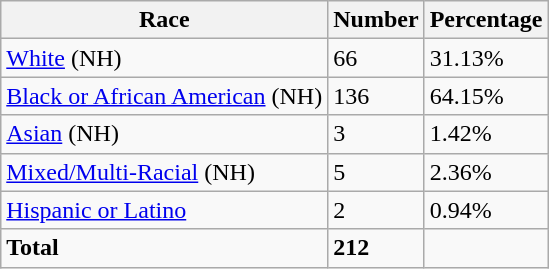<table class="wikitable">
<tr>
<th>Race</th>
<th>Number</th>
<th>Percentage</th>
</tr>
<tr>
<td><a href='#'>White</a> (NH)</td>
<td>66</td>
<td>31.13%</td>
</tr>
<tr>
<td><a href='#'>Black or African American</a> (NH)</td>
<td>136</td>
<td>64.15%</td>
</tr>
<tr>
<td><a href='#'>Asian</a> (NH)</td>
<td>3</td>
<td>1.42%</td>
</tr>
<tr>
<td><a href='#'>Mixed/Multi-Racial</a> (NH)</td>
<td>5</td>
<td>2.36%</td>
</tr>
<tr>
<td><a href='#'>Hispanic or Latino</a></td>
<td>2</td>
<td>0.94%</td>
</tr>
<tr>
<td><strong>Total</strong></td>
<td><strong>212</strong></td>
<td></td>
</tr>
</table>
